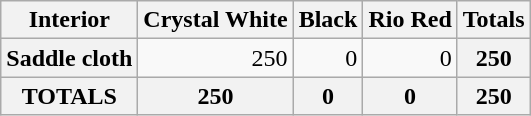<table class=wikitable>
<tr>
<th>Interior</th>
<th>Crystal White</th>
<th>Black</th>
<th>Rio Red</th>
<th>Totals</th>
</tr>
<tr>
<th>Saddle cloth</th>
<td align=right>250</td>
<td align=right>0</td>
<td align=right>0</td>
<th>250</th>
</tr>
<tr>
<th>TOTALS</th>
<th>250</th>
<th>0</th>
<th>0</th>
<th>250</th>
</tr>
</table>
